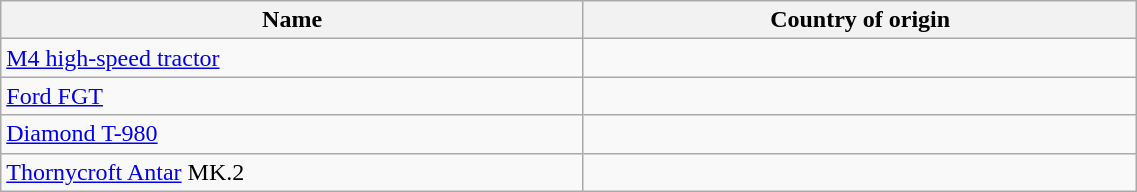<table class=wikitable border="0" width="60%">
<tr>
<th width="5%">Name</th>
<th width="5%">Country of origin</th>
</tr>
<tr>
<td><a href='#'>M4 high-speed tractor</a></td>
<td></td>
</tr>
<tr>
<td><a href='#'>Ford FGT</a></td>
<td></td>
</tr>
<tr>
<td><a href='#'>Diamond T-980</a></td>
<td></td>
</tr>
<tr>
<td><a href='#'>Thornycroft Antar</a> MK.2</td>
<td></td>
</tr>
</table>
